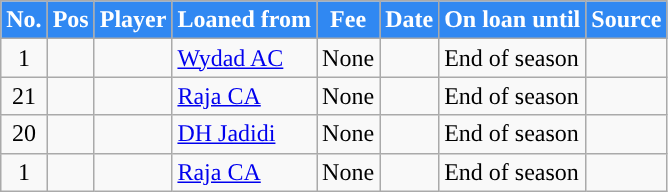<table class="wikitable plainrowheaders sortable">
<tr>
<th style="background:#3088f2; color:#ffffff; ">No.</th>
<th style="background:#3088f2; color:#ffffff; ">Pos</th>
<th style="background:#3088f2; color:#ffffff; ">Player</th>
<th style="background:#3088f2; color:#ffffff; ">Loaned from</th>
<th style="background:#3088f2; color:#ffffff; ">Fee</th>
<th style="background:#3088f2; color:#ffffff; ">Date</th>
<th style="background:#3088f2; color:#ffffff; ">On loan until</th>
<th style="background:#3088f2; color:#ffffff; ">Source</th>
</tr>
<tr>
<td align=center>1</td>
<td align=center></td>
<td></td>
<td><a href='#'>Wydad AC</a></td>
<td>None</td>
<td></td>
<td>End of season</td>
<td></td>
</tr>
<tr>
<td align=center>21</td>
<td align=center></td>
<td></td>
<td><a href='#'>Raja CA</a></td>
<td>None</td>
<td></td>
<td>End of season</td>
<td></td>
</tr>
<tr>
<td align=center>20</td>
<td align=center></td>
<td></td>
<td><a href='#'>DH Jadidi</a></td>
<td>None</td>
<td></td>
<td>End of season</td>
<td></td>
</tr>
<tr>
<td align=center>1</td>
<td align=center></td>
<td></td>
<td><a href='#'>Raja CA</a></td>
<td>None</td>
<td></td>
<td>End of season</td>
<td></td>
</tr>
</table>
